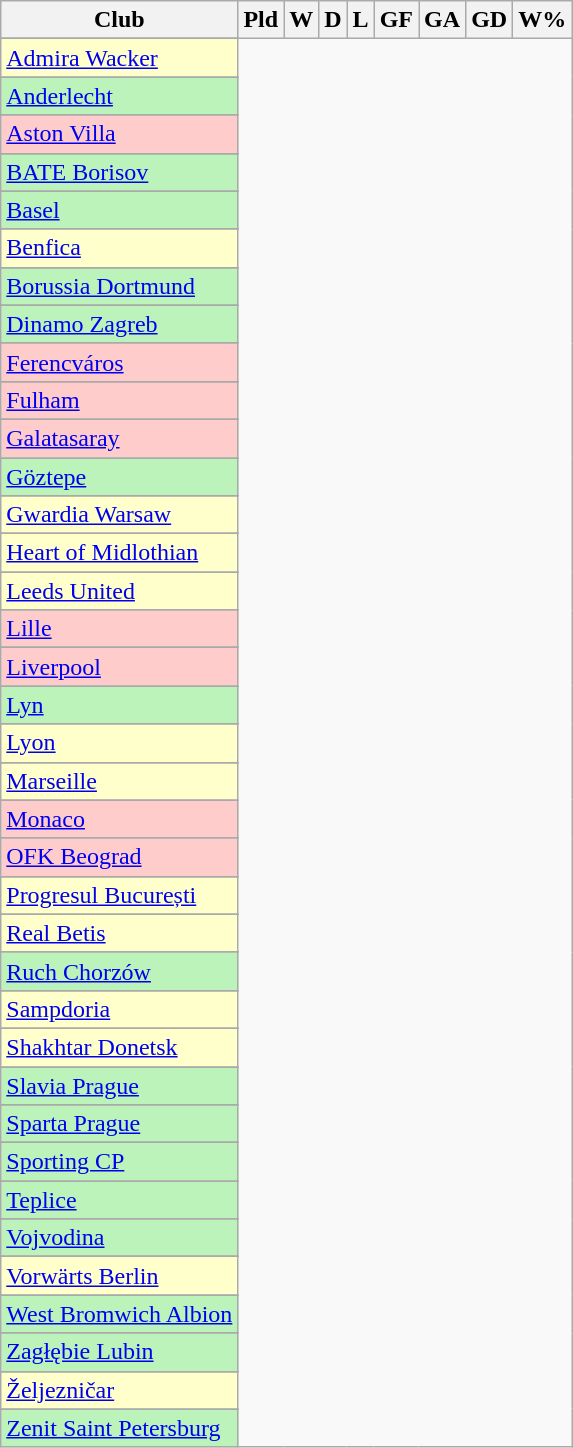<table class="wikitable sortable" style="text-align: left;">
<tr>
<th>Club</th>
<th>Pld</th>
<th>W</th>
<th>D</th>
<th>L</th>
<th>GF</th>
<th>GA</th>
<th>GD</th>
<th>W%</th>
</tr>
<tr>
</tr>
<tr bgcolor= "#ffffcc">
<td style=align=left> <a href='#'>Admira Wacker</a><br></td>
</tr>
<tr>
</tr>
<tr bgcolor= "#bbf3bb">
<td style=align=left> <a href='#'>Anderlecht</a><br></td>
</tr>
<tr>
</tr>
<tr bgcolor= "#ffcccc">
<td style=align=left> <a href='#'>Aston Villa</a><br></td>
</tr>
<tr>
</tr>
<tr bgcolor= "#bbf3bb">
<td style=align=left> <a href='#'>BATE Borisov</a><br></td>
</tr>
<tr>
</tr>
<tr bgcolor= "#bbf3bb">
<td style=align=left> <a href='#'>Basel</a><br></td>
</tr>
<tr>
</tr>
<tr bgcolor= "#ffffcc">
<td style=align=left> <a href='#'>Benfica</a><br></td>
</tr>
<tr>
</tr>
<tr bgcolor= "#bbf3bb">
<td style=align=left> <a href='#'>Borussia Dortmund</a><br></td>
</tr>
<tr>
</tr>
<tr bgcolor= "#bbf3bb">
<td style=align=left> <a href='#'>Dinamo Zagreb</a><br></td>
</tr>
<tr>
</tr>
<tr bgcolor= "#ffcccc">
<td style=align=left> <a href='#'>Ferencváros</a><br></td>
</tr>
<tr>
</tr>
<tr bgcolor= "#ffcccc">
<td style=align=left> <a href='#'>Fulham</a><br></td>
</tr>
<tr>
</tr>
<tr bgcolor= "#ffcccc">
<td style=align=left> <a href='#'>Galatasaray</a><br></td>
</tr>
<tr>
</tr>
<tr bgcolor= "#bbf3bb">
<td style=align=left> <a href='#'>Göztepe</a><br></td>
</tr>
<tr>
</tr>
<tr bgcolor= "#ffffcc">
<td style=align=left> <a href='#'>Gwardia Warsaw</a><br></td>
</tr>
<tr>
</tr>
<tr bgcolor= "#ffffcc">
<td style=align=left> <a href='#'>Heart of Midlothian</a><br></td>
</tr>
<tr>
</tr>
<tr bgcolor= "#ffffcc">
<td style=align=left> <a href='#'>Leeds United</a><br></td>
</tr>
<tr>
</tr>
<tr bgcolor= "#ffcccc">
<td style=align=left> <a href='#'>Lille</a><br></td>
</tr>
<tr>
</tr>
<tr bgcolor= "#ffcccc">
<td style=align=left> <a href='#'>Liverpool</a><br></td>
</tr>
<tr>
</tr>
<tr bgcolor= "#bbf3bb">
<td style=align=left> <a href='#'>Lyn</a><br></td>
</tr>
<tr>
</tr>
<tr bgcolor= "#ffffcc">
<td style=align=left> <a href='#'>Lyon</a><br></td>
</tr>
<tr>
</tr>
<tr bgcolor= "#ffffcc">
<td style=align=left> <a href='#'>Marseille</a><br></td>
</tr>
<tr>
</tr>
<tr bgcolor= "#ffcccc">
<td style=align=left> <a href='#'>Monaco</a><br></td>
</tr>
<tr>
</tr>
<tr bgcolor= "#ffcccc">
<td style=align=left> <a href='#'>OFK Beograd</a><br></td>
</tr>
<tr>
</tr>
<tr bgcolor= "#ffffcc">
<td style=align=left> <a href='#'>Progresul București</a><br></td>
</tr>
<tr>
</tr>
<tr bgcolor= "#ffffcc">
<td style=align=left> <a href='#'>Real Betis</a><br></td>
</tr>
<tr>
</tr>
<tr bgcolor= "#bbf3bb">
<td style=align=left> <a href='#'>Ruch Chorzów</a><br></td>
</tr>
<tr>
</tr>
<tr bgcolor= "#ffffcc">
<td style=align=left> <a href='#'>Sampdoria</a><br></td>
</tr>
<tr>
</tr>
<tr bgcolor= "#ffffcc">
<td style=align=left> <a href='#'>Shakhtar Donetsk</a><br></td>
</tr>
<tr>
</tr>
<tr bgcolor= "#bbf3bb">
<td style=align=left> <a href='#'>Slavia Prague</a><br></td>
</tr>
<tr>
</tr>
<tr bgcolor= "#bbf3bb">
<td style=align=left> <a href='#'>Sparta Prague</a><br></td>
</tr>
<tr>
</tr>
<tr bgcolor= "#bbf3bb">
<td style=align=left> <a href='#'>Sporting CP</a><br></td>
</tr>
<tr>
</tr>
<tr bgcolor= "#bbf3bb">
<td style=align=left> <a href='#'>Teplice</a><br></td>
</tr>
<tr>
</tr>
<tr bgcolor= "#bbf3bb">
<td style=align=left> <a href='#'>Vojvodina</a><br></td>
</tr>
<tr>
</tr>
<tr bgcolor= "#ffffcc">
<td style=align=left> <a href='#'>Vorwärts Berlin</a><br></td>
</tr>
<tr>
</tr>
<tr bgcolor= "#bbf3bb">
<td style=align=left> <a href='#'>West Bromwich Albion</a><br></td>
</tr>
<tr>
</tr>
<tr bgcolor= "#bbf3bb">
<td style=align=left> <a href='#'>Zagłębie Lubin</a><br></td>
</tr>
<tr>
</tr>
<tr bgcolor= "#ffffcc">
<td style=align=left> <a href='#'>Željezničar</a><br></td>
</tr>
<tr>
</tr>
<tr bgcolor= "#bbf3bb">
<td style=align=left> <a href='#'>Zenit Saint Petersburg</a><br></td>
</tr>
</table>
